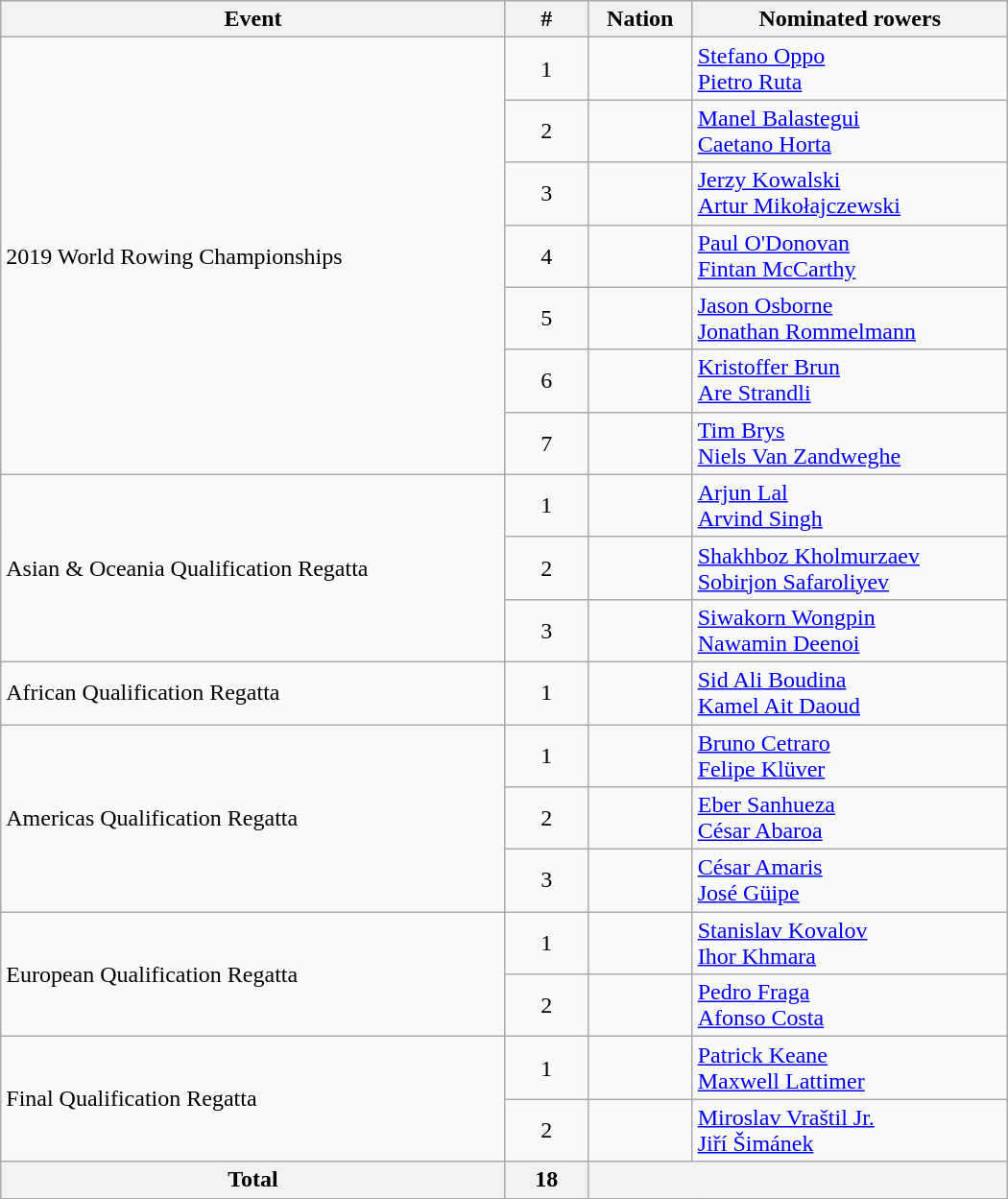<table class="wikitable"  style="width:700px; text-align:center;">
<tr>
<th>Event</th>
<th width=50>#</th>
<th>Nation</th>
<th>Nominated rowers</th>
</tr>
<tr>
<td rowspan=7 align=left>2019 World Rowing Championships</td>
<td>1</td>
<td align=left></td>
<td align=left><a href='#'>Stefano Oppo</a><br><a href='#'>Pietro Ruta</a></td>
</tr>
<tr>
<td>2</td>
<td align=left></td>
<td align=left><a href='#'>Manel Balastegui</a><br><a href='#'>Caetano Horta</a></td>
</tr>
<tr>
<td>3</td>
<td align=left></td>
<td align=left><a href='#'>Jerzy Kowalski</a><br><a href='#'>Artur Mikołajczewski</a></td>
</tr>
<tr>
<td>4</td>
<td align=left></td>
<td align=left><a href='#'>Paul O'Donovan</a><br><a href='#'>Fintan McCarthy</a></td>
</tr>
<tr>
<td>5</td>
<td align=left></td>
<td align=left><a href='#'>Jason Osborne</a><br><a href='#'>Jonathan Rommelmann</a></td>
</tr>
<tr>
<td>6</td>
<td align=left></td>
<td align=left><a href='#'>Kristoffer Brun</a><br><a href='#'>Are Strandli</a></td>
</tr>
<tr>
<td>7</td>
<td align=left></td>
<td align=left><a href='#'>Tim Brys</a><br><a href='#'>Niels Van Zandweghe</a></td>
</tr>
<tr>
<td rowspan=3 align=left>Asian & Oceania Qualification Regatta</td>
<td>1</td>
<td align=left></td>
<td align=left><a href='#'>Arjun Lal</a><br><a href='#'>Arvind Singh</a></td>
</tr>
<tr>
<td>2</td>
<td align=left></td>
<td align=left><a href='#'>Shakhboz Kholmurzaev</a><br><a href='#'>Sobirjon Safaroliyev</a></td>
</tr>
<tr>
<td>3</td>
<td align=left></td>
<td align=left><a href='#'>Siwakorn Wongpin</a><br><a href='#'>Nawamin Deenoi</a></td>
</tr>
<tr>
<td align=left>African Qualification Regatta</td>
<td>1</td>
<td align=left></td>
<td align=left><a href='#'>Sid Ali Boudina</a><br><a href='#'>Kamel Ait Daoud</a></td>
</tr>
<tr>
<td rowspan=3 align=left>Americas Qualification Regatta</td>
<td>1</td>
<td align=left></td>
<td align=left><a href='#'>Bruno Cetraro</a><br><a href='#'>Felipe Klüver</a></td>
</tr>
<tr>
<td>2</td>
<td align=left></td>
<td align=left><a href='#'>Eber Sanhueza</a><br><a href='#'>César Abaroa</a></td>
</tr>
<tr>
<td>3</td>
<td align=left></td>
<td align=left><a href='#'>César Amaris</a><br><a href='#'>José Güipe</a></td>
</tr>
<tr>
<td rowspan=2 align=left>European Qualification Regatta</td>
<td>1</td>
<td align=left></td>
<td align=left><a href='#'>Stanislav Kovalov</a><br><a href='#'>Ihor Khmara</a></td>
</tr>
<tr>
<td>2</td>
<td align=left></td>
<td align=left><a href='#'>Pedro Fraga</a><br><a href='#'>Afonso Costa</a></td>
</tr>
<tr>
<td rowspan=2 align=left>Final Qualification Regatta</td>
<td>1</td>
<td align=left></td>
<td align=left><a href='#'>Patrick Keane</a><br><a href='#'>Maxwell Lattimer</a></td>
</tr>
<tr>
<td>2</td>
<td align=left></td>
<td align=left><a href='#'>Miroslav Vraštil Jr.</a><br><a href='#'>Jiří Šimánek</a></td>
</tr>
<tr>
<th>Total</th>
<th>18</th>
<th colspan=2></th>
</tr>
</table>
